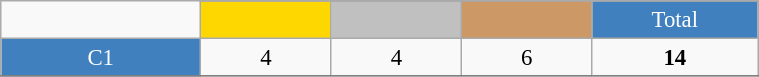<table class="wikitable"  style="font-size:95%; text-align:center; border:gray solid 1px; width:40%;">
<tr>
<td rowspan="2" style="width:3%;"></td>
</tr>
<tr>
<td style="width:2%;" bgcolor=gold></td>
<td style="width:2%;" bgcolor=silver></td>
<td style="width:2%;" bgcolor=cc9966></td>
<td style="width:2%; background-color:#4180be; color:white;">Total</td>
</tr>
<tr>
<td style="background-color:#4180be; color:white;">C1</td>
<td>4</td>
<td>4</td>
<td>6</td>
<td><strong>14</strong></td>
</tr>
<tr>
</tr>
</table>
